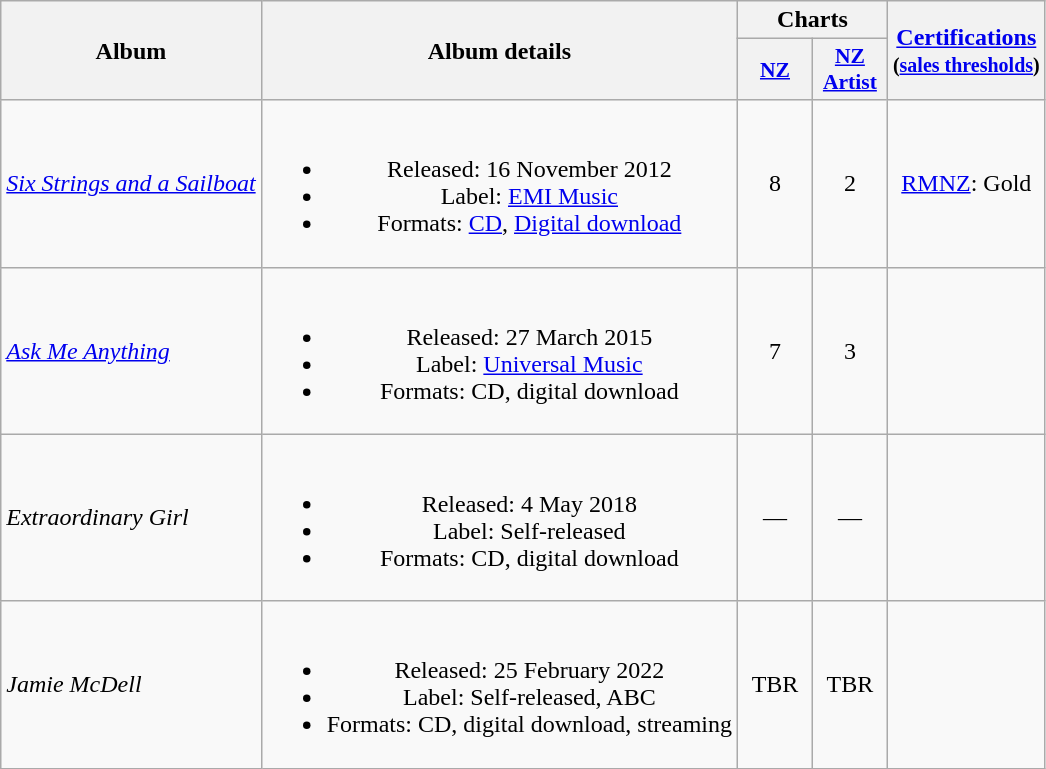<table class="wikitable plainrowheaders" style="text-align:center;">
<tr>
<th rowspan="2">Album</th>
<th rowspan="2">Album details</th>
<th colspan="2">Charts</th>
<th rowspan="2"><a href='#'>Certifications</a><br><small>(<a href='#'>sales thresholds</a>)</small></th>
</tr>
<tr>
<th style="width:3em;font-size:90%;"><a href='#'>NZ</a><br></th>
<th style="width:3em;font-size:90%;"><a href='#'>NZ<br>Artist</a><br></th>
</tr>
<tr>
<td style="text-align:left;"><em><a href='#'>Six Strings and a Sailboat</a></em></td>
<td><br><ul><li>Released: 16 November 2012</li><li>Label: <a href='#'>EMI Music</a></li><li>Formats: <a href='#'>CD</a>, <a href='#'>Digital download</a></li></ul></td>
<td>8</td>
<td>2</td>
<td><a href='#'>RMNZ</a>: Gold</td>
</tr>
<tr>
<td style="text-align:left;"><em><a href='#'>Ask Me Anything</a></em></td>
<td><br><ul><li>Released: 27 March 2015</li><li>Label: <a href='#'>Universal Music</a></li><li>Formats: CD, digital download</li></ul></td>
<td>7</td>
<td>3</td>
<td></td>
</tr>
<tr>
<td style="text-align:left;"><em>Extraordinary Girl</em></td>
<td><br><ul><li>Released: 4 May 2018</li><li>Label: Self-released</li><li>Formats: CD, digital download</li></ul></td>
<td>—</td>
<td>—</td>
<td></td>
</tr>
<tr>
<td style="text-align:left;"><em>Jamie McDell</em></td>
<td><br><ul><li>Released: 25 February 2022</li><li>Label: Self-released, ABC</li><li>Formats: CD, digital download, streaming</li></ul></td>
<td>TBR</td>
<td>TBR</td>
<td></td>
</tr>
</table>
